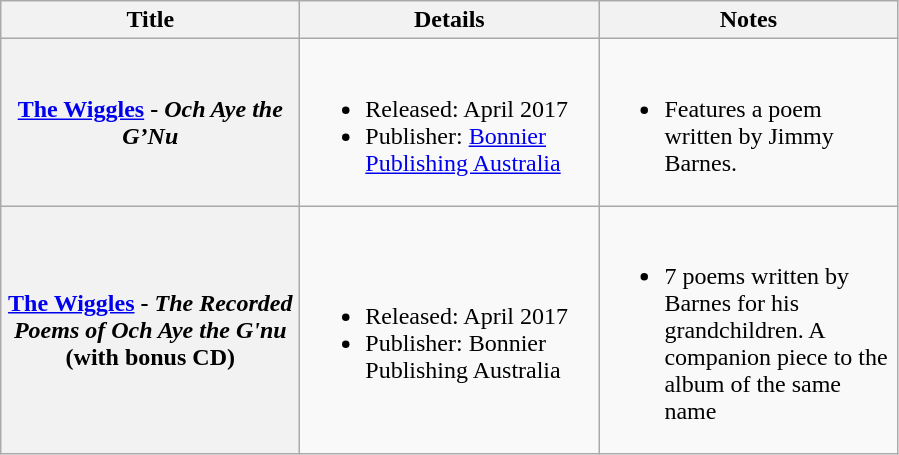<table class="wikitable plainrowheaders">
<tr>
<th scope="col" style="width:12em;">Title</th>
<th scope="col" style="width:12em;">Details</th>
<th scope="col" style="width:12em;">Notes</th>
</tr>
<tr>
<th scope="row"><a href='#'>The Wiggles</a> - <em>Och Aye the G’Nu</em></th>
<td><br><ul><li>Released: April 2017</li><li>Publisher: <a href='#'>Bonnier Publishing Australia</a></li></ul></td>
<td><br><ul><li>Features a poem written by Jimmy Barnes.</li></ul></td>
</tr>
<tr>
<th scope="row"><a href='#'>The Wiggles</a> - <em>The Recorded Poems of Och Aye the G'nu</em> (with bonus CD)</th>
<td><br><ul><li>Released: April 2017</li><li>Publisher: Bonnier Publishing Australia</li></ul></td>
<td><br><ul><li>7 poems written by Barnes for his grandchildren. A companion piece to the album of the same name</li></ul></td>
</tr>
</table>
